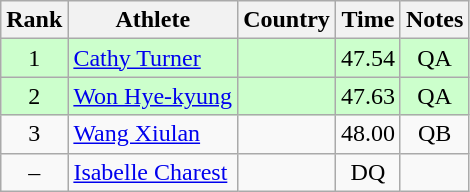<table class="wikitable" style="text-align:center">
<tr>
<th>Rank</th>
<th>Athlete</th>
<th>Country</th>
<th>Time</th>
<th>Notes</th>
</tr>
<tr bgcolor=ccffcc>
<td>1</td>
<td align=left><a href='#'>Cathy Turner</a></td>
<td align=left></td>
<td>47.54</td>
<td>QA</td>
</tr>
<tr bgcolor=ccffcc>
<td>2</td>
<td align=left><a href='#'>Won Hye-kyung</a></td>
<td align=left></td>
<td>47.63</td>
<td>QA</td>
</tr>
<tr>
<td>3</td>
<td align=left><a href='#'>Wang Xiulan</a></td>
<td align=left></td>
<td>48.00</td>
<td>QB</td>
</tr>
<tr>
<td>–</td>
<td align=left><a href='#'>Isabelle Charest</a></td>
<td align=left></td>
<td>DQ</td>
<td></td>
</tr>
</table>
